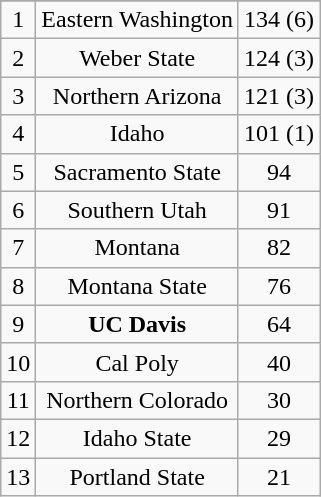<table class="wikitable" style="display: inline-table;">
<tr align="center">
</tr>
<tr align="center">
<td>1</td>
<td>Eastern Washington</td>
<td>134 (6)</td>
</tr>
<tr align="center">
<td>2</td>
<td>Weber State</td>
<td>124 (3)</td>
</tr>
<tr align="center">
<td>3</td>
<td>Northern Arizona</td>
<td>121 (3)</td>
</tr>
<tr align="center">
<td>4</td>
<td>Idaho</td>
<td>101 (1)</td>
</tr>
<tr align="center">
<td>5</td>
<td>Sacramento State</td>
<td>94</td>
</tr>
<tr align="center">
<td>6</td>
<td>Southern Utah</td>
<td>91</td>
</tr>
<tr align="center">
<td>7</td>
<td>Montana</td>
<td>82</td>
</tr>
<tr align="center">
<td>8</td>
<td>Montana State</td>
<td>76</td>
</tr>
<tr align="center">
<td>9</td>
<td><strong>UC Davis</strong></td>
<td>64</td>
</tr>
<tr align="center">
<td>10</td>
<td>Cal Poly</td>
<td>40</td>
</tr>
<tr align="center">
<td>11</td>
<td>Northern Colorado</td>
<td>30</td>
</tr>
<tr align="center">
<td>12</td>
<td>Idaho State</td>
<td>29</td>
</tr>
<tr align="center">
<td>13</td>
<td>Portland State</td>
<td>21</td>
</tr>
</table>
